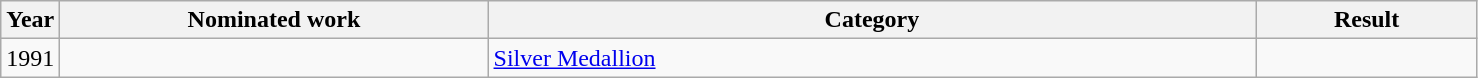<table class=wikitable>
<tr>
<th width=4%>Year</th>
<th width=29%>Nominated work</th>
<th width=52%>Category</th>
<th width=15%>Result</th>
</tr>
<tr>
<td align=center>1991</td>
<td></td>
<td><a href='#'>Silver Medallion</a></td>
<td></td>
</tr>
</table>
